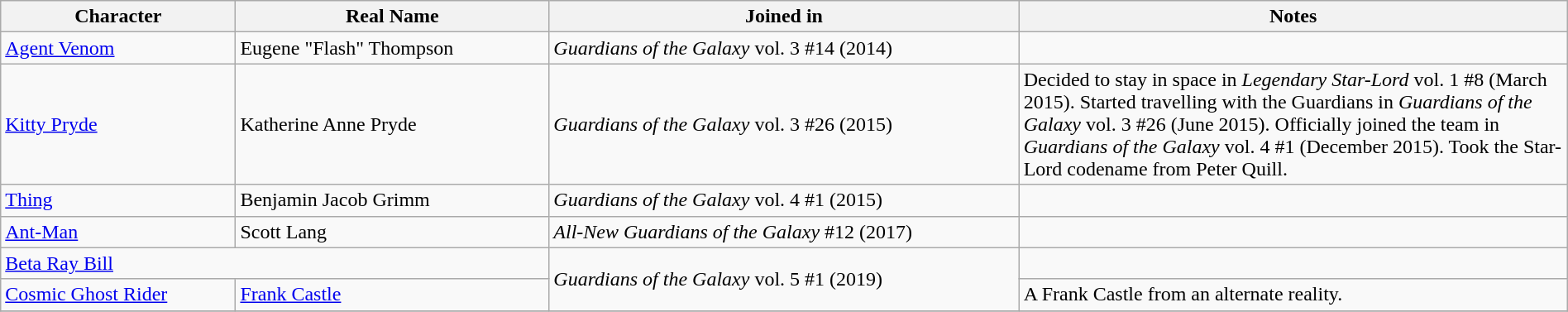<table class="wikitable" width=100%>
<tr>
<th width=15%>Character</th>
<th width=20%>Real Name</th>
<th width=30%>Joined in</th>
<th width=35%>Notes</th>
</tr>
<tr>
<td><a href='#'>Agent Venom</a></td>
<td>Eugene "Flash" Thompson</td>
<td><em>Guardians of the Galaxy</em> vol. 3 #14 (2014)</td>
<td></td>
</tr>
<tr>
<td><a href='#'>Kitty Pryde</a></td>
<td>Katherine Anne Pryde</td>
<td><em>Guardians of the Galaxy</em> vol. 3 #26 (2015)</td>
<td>Decided to stay in space in <em>Legendary Star-Lord</em> vol. 1 #8 (March 2015). Started travelling with the Guardians in <em>Guardians of the Galaxy</em> vol. 3 #26 (June 2015). Officially joined the team in <em>Guardians of the Galaxy</em> vol. 4 #1 (December 2015). Took the Star-Lord codename from Peter Quill.</td>
</tr>
<tr>
<td><a href='#'>Thing</a></td>
<td>Benjamin Jacob Grimm</td>
<td><em>Guardians of the Galaxy</em> vol. 4 #1 (2015)</td>
<td></td>
</tr>
<tr>
<td><a href='#'>Ant-Man</a></td>
<td>Scott Lang</td>
<td><em>All-New Guardians of the Galaxy</em> #12 (2017)</td>
<td></td>
</tr>
<tr>
<td colspan="2"><a href='#'>Beta Ray Bill</a></td>
<td rowspan="2"><em>Guardians of the Galaxy</em> vol. 5 #1 (2019)</td>
<td></td>
</tr>
<tr>
<td><a href='#'>Cosmic Ghost Rider</a></td>
<td><a href='#'>Frank Castle</a></td>
<td>A Frank Castle from an alternate reality.</td>
</tr>
<tr>
</tr>
</table>
